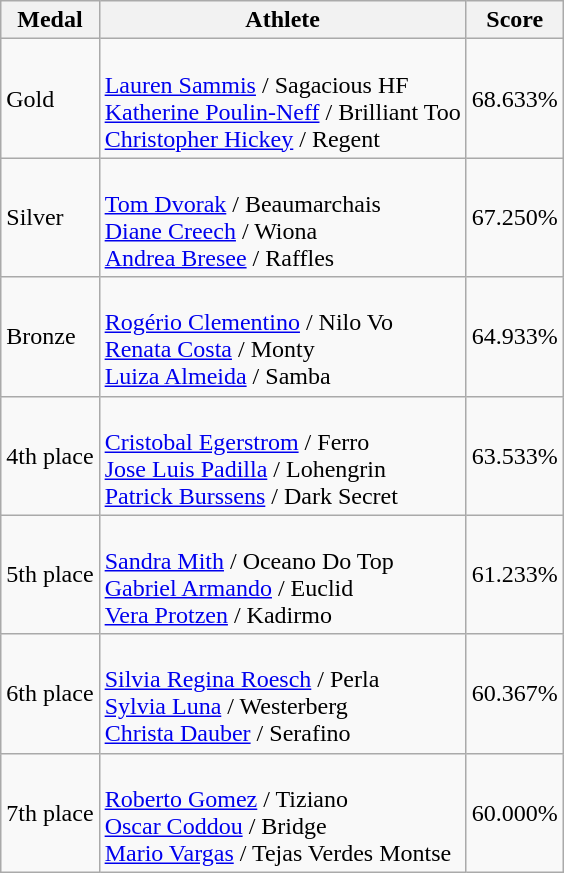<table class="wikitable">
<tr>
<th>Medal</th>
<th>Athlete</th>
<th>Score</th>
</tr>
<tr>
<td>Gold</td>
<td><br><a href='#'>Lauren Sammis</a> / Sagacious HF<br>
<a href='#'>Katherine Poulin-Neff</a> / Brilliant Too<br>
<a href='#'>Christopher Hickey</a> / Regent</td>
<td>68.633%</td>
</tr>
<tr>
<td>Silver</td>
<td><br><a href='#'>Tom Dvorak</a> / Beaumarchais<br>
<a href='#'>Diane Creech</a> / Wiona<br>
<a href='#'>Andrea Bresee</a> / Raffles</td>
<td>67.250%</td>
</tr>
<tr>
<td>Bronze</td>
<td><br><a href='#'>Rogério Clementino</a> / Nilo Vo<br>
<a href='#'>Renata Costa</a> / Monty<br>
<a href='#'>Luiza Almeida</a> / Samba</td>
<td>64.933%</td>
</tr>
<tr>
<td>4th place</td>
<td><br><a href='#'>Cristobal Egerstrom</a> / Ferro<br>
<a href='#'>Jose Luis Padilla</a> / Lohengrin<br>
<a href='#'>Patrick Burssens</a> / Dark Secret</td>
<td>63.533%</td>
</tr>
<tr>
<td>5th place</td>
<td><br><a href='#'>Sandra Mith</a> / Oceano Do Top<br>
<a href='#'>Gabriel Armando</a> / Euclid<br>
<a href='#'>Vera Protzen</a> / Kadirmo</td>
<td>61.233%</td>
</tr>
<tr>
<td>6th place</td>
<td><br><a href='#'>Silvia Regina Roesch</a> / Perla<br>
<a href='#'>Sylvia Luna</a> / Westerberg<br>
<a href='#'>Christa Dauber</a> / Serafino</td>
<td>60.367%</td>
</tr>
<tr>
<td>7th place</td>
<td><br><a href='#'>Roberto Gomez</a> / Tiziano<br>
<a href='#'>Oscar Coddou</a> / Bridge<br>
<a href='#'>Mario Vargas</a> / Tejas Verdes Montse</td>
<td>60.000%</td>
</tr>
</table>
